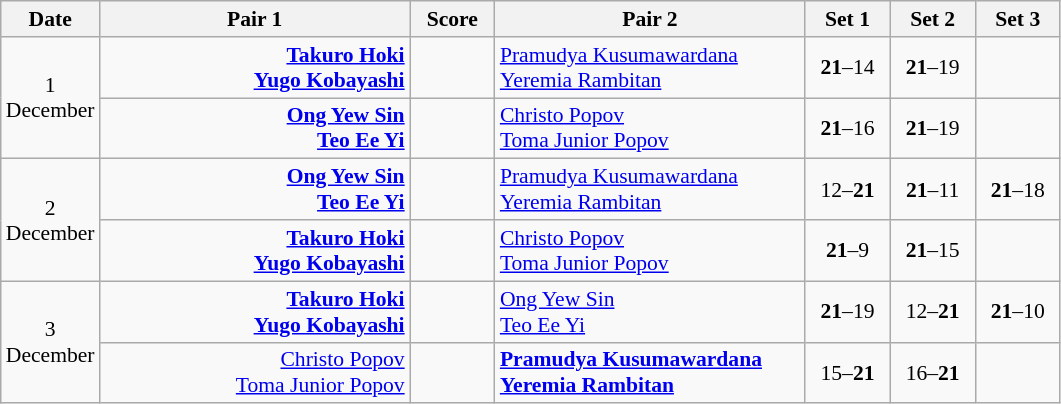<table class="wikitable" style="font-size:90%; text-align:center">
<tr>
<th width="50">Date</th>
<th width="200">Pair 1</th>
<th width="50">Score</th>
<th width="200">Pair 2</th>
<th width="50">Set 1</th>
<th width="50">Set 2</th>
<th width="50">Set 3</th>
</tr>
<tr>
<td rowspan=2>1 December</td>
<td align="right"><strong><a href='#'>Takuro Hoki</a> <br> <a href='#'>Yugo Kobayashi</a> </strong></td>
<td></td>
<td align="left"> <a href='#'>Pramudya Kusumawardana</a><br> <a href='#'>Yeremia Rambitan</a></td>
<td><strong>21</strong>–14</td>
<td><strong>21</strong>–19</td>
<td></td>
</tr>
<tr>
<td align="right"><strong><a href='#'>Ong Yew Sin</a> <br> <a href='#'>Teo Ee Yi</a> </strong></td>
<td></td>
<td align="left"> <a href='#'>Christo Popov</a><br> <a href='#'>Toma Junior Popov</a></td>
<td><strong>21</strong>–16</td>
<td><strong>21</strong>–19</td>
<td></td>
</tr>
<tr>
<td rowspan=2>2 December</td>
<td align="right"><strong><a href='#'>Ong Yew Sin</a> <br> <a href='#'>Teo Ee Yi</a> </strong></td>
<td></td>
<td align="left"> <a href='#'>Pramudya Kusumawardana</a><br> <a href='#'>Yeremia Rambitan</a></td>
<td>12–<strong>21</strong></td>
<td><strong>21</strong>–11</td>
<td><strong>21</strong>–18</td>
</tr>
<tr>
<td align="right"><strong><a href='#'>Takuro Hoki</a> <br> <a href='#'>Yugo Kobayashi</a> </strong></td>
<td></td>
<td align="left"> <a href='#'>Christo Popov</a><br> <a href='#'>Toma Junior Popov</a></td>
<td><strong>21</strong>–9</td>
<td><strong>21</strong>–15</td>
<td></td>
</tr>
<tr>
<td rowspan=2>3 December</td>
<td align="right"><strong><a href='#'>Takuro Hoki</a> <br> <a href='#'>Yugo Kobayashi</a> </strong></td>
<td></td>
<td align="left"> <a href='#'>Ong Yew Sin</a><br> <a href='#'>Teo Ee Yi</a></td>
<td><strong>21</strong>–19</td>
<td>12–<strong>21</strong></td>
<td><strong>21</strong>–10</td>
</tr>
<tr>
<td align="right"><a href='#'>Christo Popov</a> <br><a href='#'>Toma Junior Popov</a> </td>
<td></td>
<td align="left"><strong> <a href='#'>Pramudya Kusumawardana</a><br> <a href='#'>Yeremia Rambitan</a></strong></td>
<td>15–<strong>21</strong></td>
<td>16–<strong>21</strong></td>
<td></td>
</tr>
</table>
